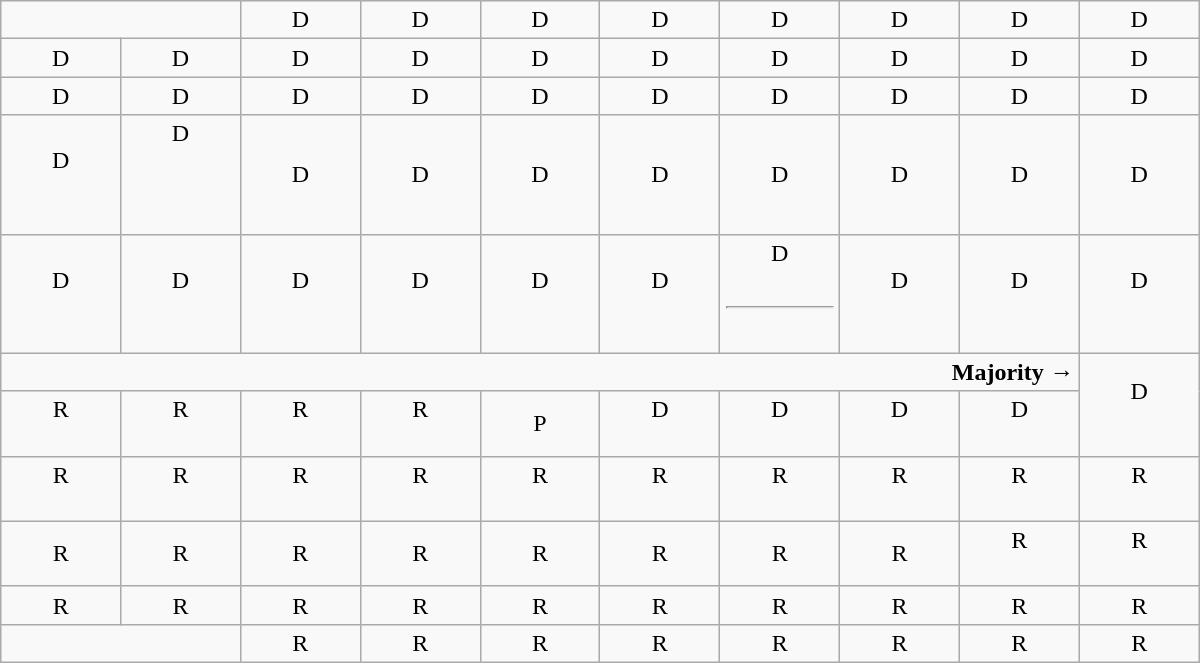<table class="wikitable"  style="text-align:center; width:800px">
<tr>
<td colspan=2></td>
<td>D</td>
<td>D</td>
<td>D</td>
<td>D</td>
<td>D</td>
<td>D</td>
<td>D</td>
<td>D</td>
</tr>
<tr>
<td width=50px >D</td>
<td width=50px >D</td>
<td width=50px >D</td>
<td width=50px >D</td>
<td width=50px >D</td>
<td width=50px >D</td>
<td width=50px >D</td>
<td width=50px >D</td>
<td width=50px >D</td>
<td width=50px >D</td>
</tr>
<tr>
<td>D</td>
<td>D</td>
<td>D</td>
<td>D</td>
<td>D</td>
<td>D</td>
<td>D</td>
<td>D</td>
<td>D</td>
<td>D</td>
</tr>
<tr>
<td>D<br><br></td>
<td>D<br><br><br><br></td>
<td>D</td>
<td>D</td>
<td>D</td>
<td>D</td>
<td>D</td>
<td>D</td>
<td>D</td>
<td>D</td>
</tr>
<tr>
<td>D<br><br></td>
<td>D<br><br></td>
<td>D<br><br></td>
<td>D<br><br></td>
<td>D<br><br></td>
<td>D<br><br></td>
<td>D<br><br><hr><br></td>
<td>D<br><br></td>
<td>D<br><br></td>
<td>D<br><br></td>
</tr>
<tr>
<td colspan=9 style="text-align:right"><strong>Majority →</strong></td>
<td rowspan=2 >D<br><br></td>
</tr>
<tr>
<td>R<br><br></td>
<td>R<br><br></td>
<td>R<br><br></td>
<td>R<br><br></td>
<td>P</td>
<td>D<br><br></td>
<td>D<br><br></td>
<td>D<br><br></td>
<td>D<br><br></td>
</tr>
<tr>
<td>R<br><br></td>
<td>R<br><br></td>
<td>R<br><br></td>
<td>R<br><br></td>
<td>R<br><br></td>
<td>R<br><br></td>
<td>R<br><br></td>
<td>R<br><br></td>
<td>R<br><br></td>
<td>R<br><br></td>
</tr>
<tr>
<td>R</td>
<td>R</td>
<td>R</td>
<td>R</td>
<td>R</td>
<td>R</td>
<td>R</td>
<td>R</td>
<td>R<br><br></td>
<td>R<br><br></td>
</tr>
<tr>
<td>R</td>
<td>R</td>
<td>R</td>
<td>R</td>
<td>R</td>
<td>R</td>
<td>R</td>
<td>R</td>
<td>R</td>
<td>R</td>
</tr>
<tr>
<td colspan=2></td>
<td>R</td>
<td>R</td>
<td>R</td>
<td>R</td>
<td>R</td>
<td>R</td>
<td>R</td>
<td>R</td>
</tr>
</table>
